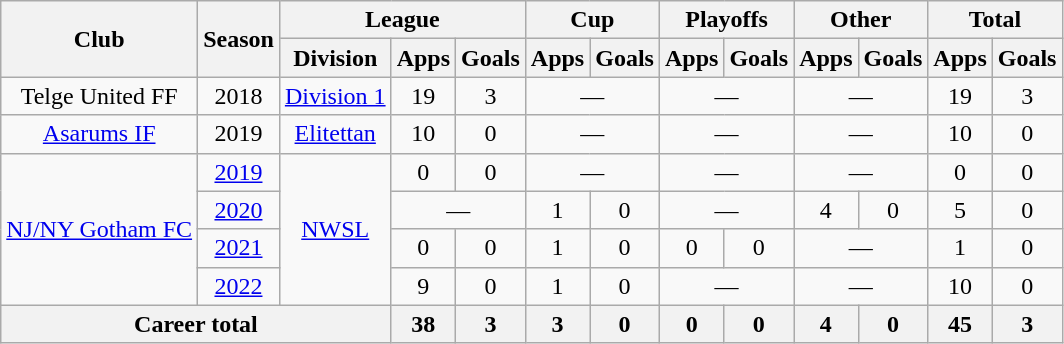<table class="wikitable" style="text-align: center;">
<tr>
<th rowspan="2">Club</th>
<th rowspan="2">Season</th>
<th colspan="3">League</th>
<th colspan="2">Cup</th>
<th colspan="2">Playoffs</th>
<th colspan="2">Other</th>
<th colspan="2">Total</th>
</tr>
<tr>
<th>Division</th>
<th>Apps</th>
<th>Goals</th>
<th>Apps</th>
<th>Goals</th>
<th>Apps</th>
<th>Goals</th>
<th>Apps</th>
<th>Goals</th>
<th>Apps</th>
<th>Goals</th>
</tr>
<tr>
<td>Telge United FF</td>
<td>2018</td>
<td><a href='#'>Division 1</a></td>
<td>19</td>
<td>3</td>
<td colspan="2">—</td>
<td colspan="2">—</td>
<td colspan="2">—</td>
<td>19</td>
<td>3</td>
</tr>
<tr>
<td><a href='#'>Asarums IF</a></td>
<td>2019</td>
<td><a href='#'>Elitettan</a></td>
<td>10</td>
<td>0</td>
<td colspan="2">—</td>
<td colspan="2">—</td>
<td colspan="2">—</td>
<td>10</td>
<td>0</td>
</tr>
<tr>
<td rowspan="4"><a href='#'>NJ/NY Gotham FC</a></td>
<td><a href='#'>2019</a></td>
<td rowspan="4"><a href='#'>NWSL</a></td>
<td>0</td>
<td>0</td>
<td colspan="2">—</td>
<td colspan="2">—</td>
<td colspan="2">—</td>
<td>0</td>
<td>0</td>
</tr>
<tr>
<td><a href='#'>2020</a></td>
<td colspan="2">—</td>
<td>1</td>
<td>0</td>
<td colspan="2">—</td>
<td>4</td>
<td>0</td>
<td>5</td>
<td>0</td>
</tr>
<tr>
<td><a href='#'>2021</a></td>
<td>0</td>
<td>0</td>
<td>1</td>
<td>0</td>
<td>0</td>
<td>0</td>
<td colspan="2">—</td>
<td>1</td>
<td>0</td>
</tr>
<tr>
<td><a href='#'>2022</a></td>
<td>9</td>
<td>0</td>
<td>1</td>
<td>0</td>
<td colspan="2">—</td>
<td colspan="2">—</td>
<td>10</td>
<td>0</td>
</tr>
<tr>
<th colspan="3">Career total</th>
<th>38</th>
<th>3</th>
<th>3</th>
<th>0</th>
<th>0</th>
<th>0</th>
<th>4</th>
<th>0</th>
<th>45</th>
<th>3</th>
</tr>
</table>
